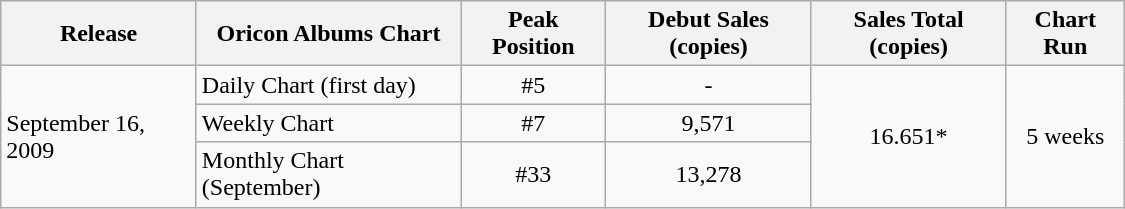<table class="wikitable" width="750px">
<tr>
<th>Release</th>
<th>Oricon Albums Chart</th>
<th>Peak Position</th>
<th>Debut Sales (copies)</th>
<th>Sales Total (copies)</th>
<th>Chart Run</th>
</tr>
<tr>
<td rowspan="3">September 16, 2009</td>
<td>Daily Chart (first day)</td>
<td align="center">#5</td>
<td align="center">-</td>
<td rowspan="3" align="center">16.651*</td>
<td rowspan="3" align="center">5 weeks</td>
</tr>
<tr>
<td>Weekly Chart</td>
<td align="center">#7</td>
<td align="center">9,571</td>
</tr>
<tr>
<td>Monthly Chart (September)</td>
<td align="center">#33</td>
<td align="center">13,278</td>
</tr>
</table>
